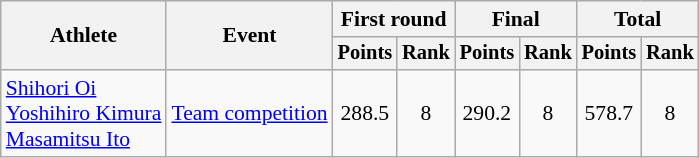<table class="wikitable" style="font-size:90%">
<tr>
<th rowspan=2>Athlete</th>
<th rowspan=2>Event</th>
<th colspan=2>First round</th>
<th colspan=2>Final</th>
<th colspan=2>Total</th>
</tr>
<tr style="font-size:95%">
<th>Points</th>
<th>Rank</th>
<th>Points</th>
<th>Rank</th>
<th>Points</th>
<th>Rank</th>
</tr>
<tr align=center>
<td align=left><a href='#'>Shihori Oi</a><br><a href='#'>Yoshihiro Kimura</a><br><a href='#'>Masamitsu Ito</a></td>
<td align=left><a href='#'>Team competition</a></td>
<td>288.5</td>
<td>8</td>
<td>290.2</td>
<td>8</td>
<td>578.7</td>
<td>8</td>
</tr>
</table>
